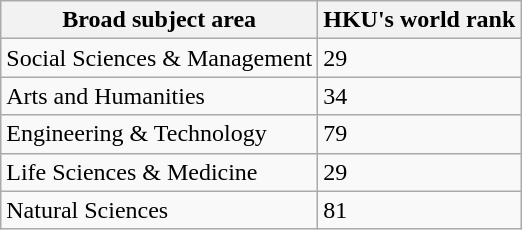<table class="wikitable sortable">
<tr>
<th>Broad subject area</th>
<th>HKU's world rank</th>
</tr>
<tr>
<td>Social Sciences & Management</td>
<td>29</td>
</tr>
<tr>
<td>Arts and Humanities</td>
<td>34</td>
</tr>
<tr>
<td>Engineering & Technology</td>
<td>79</td>
</tr>
<tr>
<td>Life Sciences & Medicine</td>
<td>29</td>
</tr>
<tr>
<td>Natural Sciences</td>
<td>81</td>
</tr>
</table>
